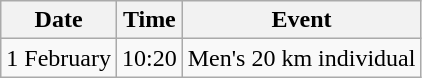<table class="wikitable">
<tr>
<th>Date</th>
<th>Time</th>
<th>Event</th>
</tr>
<tr>
<td>1 February</td>
<td>10:20</td>
<td>Men's 20 km individual</td>
</tr>
</table>
